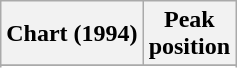<table class="wikitable sortable plainrowheaders" style="text-align:center">
<tr>
<th scope="col">Chart (1994)</th>
<th scope="col">Peak<br>position</th>
</tr>
<tr>
</tr>
<tr>
</tr>
</table>
